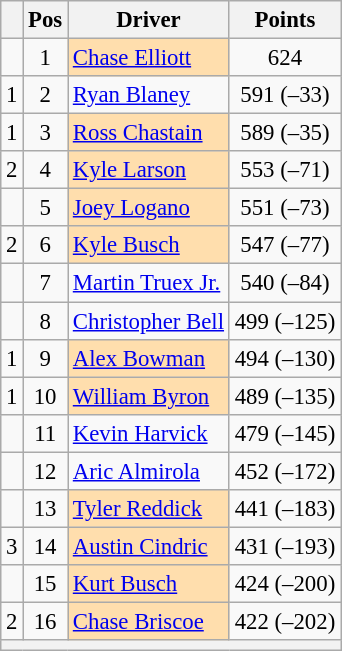<table class="wikitable" style="font-size: 95%">
<tr>
<th></th>
<th>Pos</th>
<th>Driver</th>
<th>Points</th>
</tr>
<tr>
<td align="left"></td>
<td style="text-align:center;">1</td>
<td style="background:#FFDEAD;"><a href='#'>Chase Elliott</a></td>
<td style="text-align:center;">624</td>
</tr>
<tr>
<td align="left"> 1</td>
<td style="text-align:center;">2</td>
<td><a href='#'>Ryan Blaney</a></td>
<td style="text-align:center;">591 (–33)</td>
</tr>
<tr>
<td align="left"> 1</td>
<td style="text-align:center;">3</td>
<td style="background:#FFDEAD;"><a href='#'>Ross Chastain</a></td>
<td style="text-align:center;">589 (–35)</td>
</tr>
<tr>
<td align="left"> 2</td>
<td style="text-align:center;">4</td>
<td style="background:#FFDEAD;"><a href='#'>Kyle Larson</a></td>
<td style="text-align:center;">553 (–71)</td>
</tr>
<tr>
<td align="left"></td>
<td style="text-align:center;">5</td>
<td style="background:#FFDEAD;"><a href='#'>Joey Logano</a></td>
<td style="text-align:center;">551 (–73)</td>
</tr>
<tr>
<td align="left"> 2</td>
<td style="text-align:center;">6</td>
<td style="background:#FFDEAD;"><a href='#'>Kyle Busch</a></td>
<td style="text-align:center;">547 (–77)</td>
</tr>
<tr>
<td align="left"></td>
<td style="text-align:center;">7</td>
<td><a href='#'>Martin Truex Jr.</a></td>
<td style="text-align:center;">540 (–84)</td>
</tr>
<tr>
<td align="left"></td>
<td style="text-align:center;">8</td>
<td><a href='#'>Christopher Bell</a></td>
<td style="text-align:center;">499 (–125)</td>
</tr>
<tr>
<td align="left"> 1</td>
<td style="text-align:center;">9</td>
<td style="background:#FFDEAD;"><a href='#'>Alex Bowman</a></td>
<td style="text-align:center;">494 (–130)</td>
</tr>
<tr>
<td align="left"> 1</td>
<td style="text-align:center;">10</td>
<td style="background:#FFDEAD;"><a href='#'>William Byron</a></td>
<td style="text-align:center;">489 (–135)</td>
</tr>
<tr>
<td align="left"></td>
<td style="text-align:center;">11</td>
<td><a href='#'>Kevin Harvick</a></td>
<td style="text-align:center;">479 (–145)</td>
</tr>
<tr>
<td align="left"></td>
<td style="text-align:center;">12</td>
<td><a href='#'>Aric Almirola</a></td>
<td style="text-align:center;">452 (–172)</td>
</tr>
<tr>
<td align="left"></td>
<td style="text-align:center;">13</td>
<td style="background:#FFDEAD;"><a href='#'>Tyler Reddick</a></td>
<td style="text-align:center;">441 (–183)</td>
</tr>
<tr>
<td align="left"> 3</td>
<td style="text-align:center;">14</td>
<td style="background:#FFDEAD;"><a href='#'>Austin Cindric</a></td>
<td style="text-align:center;">431 (–193)</td>
</tr>
<tr>
<td align="left"></td>
<td style="text-align:center;">15</td>
<td style="background:#FFDEAD;"><a href='#'>Kurt Busch</a></td>
<td style="text-align:center;">424 (–200)</td>
</tr>
<tr>
<td align="left"> 2</td>
<td style="text-align:center;">16</td>
<td style="background:#FFDEAD;"><a href='#'>Chase Briscoe</a></td>
<td style="text-align:center;">422 (–202)</td>
</tr>
<tr class="sortbottom">
<th colspan="9"></th>
</tr>
</table>
